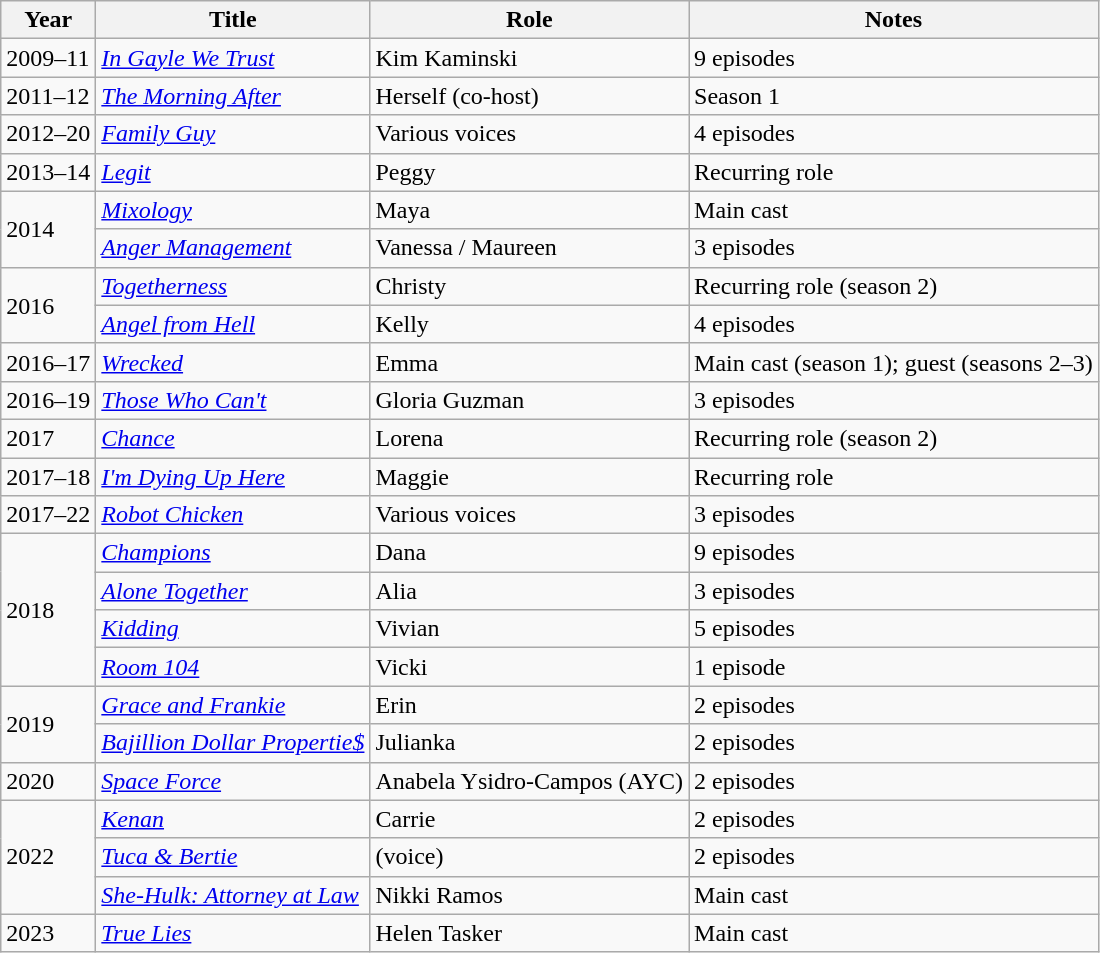<table class="wikitable sortable">
<tr>
<th>Year</th>
<th>Title</th>
<th>Role</th>
<th class="unsortable">Notes</th>
</tr>
<tr>
<td>2009–11</td>
<td><em><a href='#'>In Gayle We Trust</a></em></td>
<td>Kim Kaminski</td>
<td>9 episodes</td>
</tr>
<tr>
<td>2011–12</td>
<td><em><a href='#'>The Morning After</a></em></td>
<td>Herself (co-host)</td>
<td>Season 1</td>
</tr>
<tr>
<td>2012–20</td>
<td><em><a href='#'>Family Guy</a></em></td>
<td>Various voices</td>
<td>4 episodes</td>
</tr>
<tr>
<td>2013–14</td>
<td><em><a href='#'>Legit</a></em></td>
<td>Peggy</td>
<td>Recurring role</td>
</tr>
<tr>
<td rowspan="2">2014</td>
<td><em><a href='#'>Mixology</a></em></td>
<td>Maya</td>
<td>Main cast</td>
</tr>
<tr>
<td><em><a href='#'>Anger Management</a></em></td>
<td>Vanessa / Maureen</td>
<td>3 episodes</td>
</tr>
<tr>
<td rowspan="2">2016</td>
<td><em><a href='#'>Togetherness</a></em></td>
<td>Christy</td>
<td>Recurring role (season 2)</td>
</tr>
<tr>
<td><em><a href='#'>Angel from Hell</a></em></td>
<td>Kelly</td>
<td>4 episodes</td>
</tr>
<tr>
<td>2016–17</td>
<td><em><a href='#'>Wrecked</a></em></td>
<td>Emma</td>
<td>Main cast (season 1); guest (seasons 2–3)</td>
</tr>
<tr>
<td>2016–19</td>
<td><em><a href='#'>Those Who Can't</a></em></td>
<td>Gloria Guzman</td>
<td>3 episodes</td>
</tr>
<tr>
<td>2017</td>
<td><em><a href='#'>Chance</a></em></td>
<td>Lorena</td>
<td>Recurring role (season 2)</td>
</tr>
<tr>
<td>2017–18</td>
<td><em><a href='#'>I'm Dying Up Here</a></em></td>
<td>Maggie</td>
<td>Recurring role</td>
</tr>
<tr>
<td>2017–22</td>
<td><em><a href='#'>Robot Chicken</a></em></td>
<td>Various voices</td>
<td>3 episodes</td>
</tr>
<tr>
<td rowspan="4">2018</td>
<td><em><a href='#'>Champions</a></em></td>
<td>Dana</td>
<td>9 episodes</td>
</tr>
<tr>
<td><em><a href='#'>Alone Together</a></em></td>
<td>Alia</td>
<td>3 episodes</td>
</tr>
<tr>
<td><em><a href='#'>Kidding</a></em></td>
<td>Vivian</td>
<td>5 episodes</td>
</tr>
<tr>
<td><em><a href='#'>Room 104</a></em></td>
<td>Vicki</td>
<td>1 episode</td>
</tr>
<tr>
<td rowspan="2">2019</td>
<td><em><a href='#'>Grace and Frankie</a></em></td>
<td>Erin</td>
<td>2 episodes</td>
</tr>
<tr>
<td><em><a href='#'>Bajillion Dollar Propertie$</a></em></td>
<td>Julianka</td>
<td>2 episodes</td>
</tr>
<tr>
<td>2020</td>
<td><em><a href='#'>Space Force</a></em></td>
<td>Anabela Ysidro-Campos (AYC)</td>
<td>2 episodes</td>
</tr>
<tr>
<td rowspan="3">2022</td>
<td><em><a href='#'>Kenan</a></em></td>
<td>Carrie</td>
<td>2 episodes</td>
</tr>
<tr>
<td><em><a href='#'>Tuca & Bertie</a></em></td>
<td>(voice)</td>
<td>2 episodes</td>
</tr>
<tr>
<td><em><a href='#'>She-Hulk: Attorney at Law</a></em></td>
<td>Nikki Ramos</td>
<td>Main cast</td>
</tr>
<tr>
<td>2023</td>
<td><em><a href='#'>True Lies</a></em></td>
<td>Helen Tasker</td>
<td>Main cast</td>
</tr>
</table>
